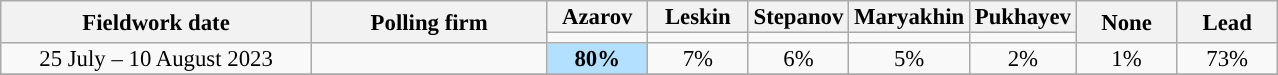<table class=wikitable style="font-size:95%; line-height:14px; text-align:center">
<tr>
<th style=width:200px; rowspan=2>Fieldwork date</th>
<th style=width:150px; rowspan=2>Polling firm</th>
<th style="width:60px;">Azarov</th>
<th style="width:60px;">Leskin</th>
<th style="width:60px;">Stepanov</th>
<th style="width:60px;">Maryakhin</th>
<th style="width:60px;">Pukhayev</th>
<th style="width:60px;" rowspan=2>None</th>
<th style="width:60px;" rowspan="2">Lead</th>
</tr>
<tr>
<td bgcolor=></td>
<td bgcolor=></td>
<td bgcolor=></td>
<td bgcolor=></td>
<td bgcolor=></td>
</tr>
<tr>
<td>25 July – 10 August 2023</td>
<td></td>
<td style="background:#B3E0FF"><strong>80%</strong></td>
<td>7%</td>
<td>6%</td>
<td>5%</td>
<td>2%</td>
<td>1%</td>
<td style="background:">73%</td>
</tr>
<tr>
</tr>
</table>
